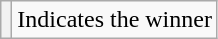<table class="wikitable">
<tr>
<th scope="row" style="text-align:center;" style="background:#FAEB86; height:20px; width:20px"></th>
<td>Indicates the winner</td>
</tr>
</table>
